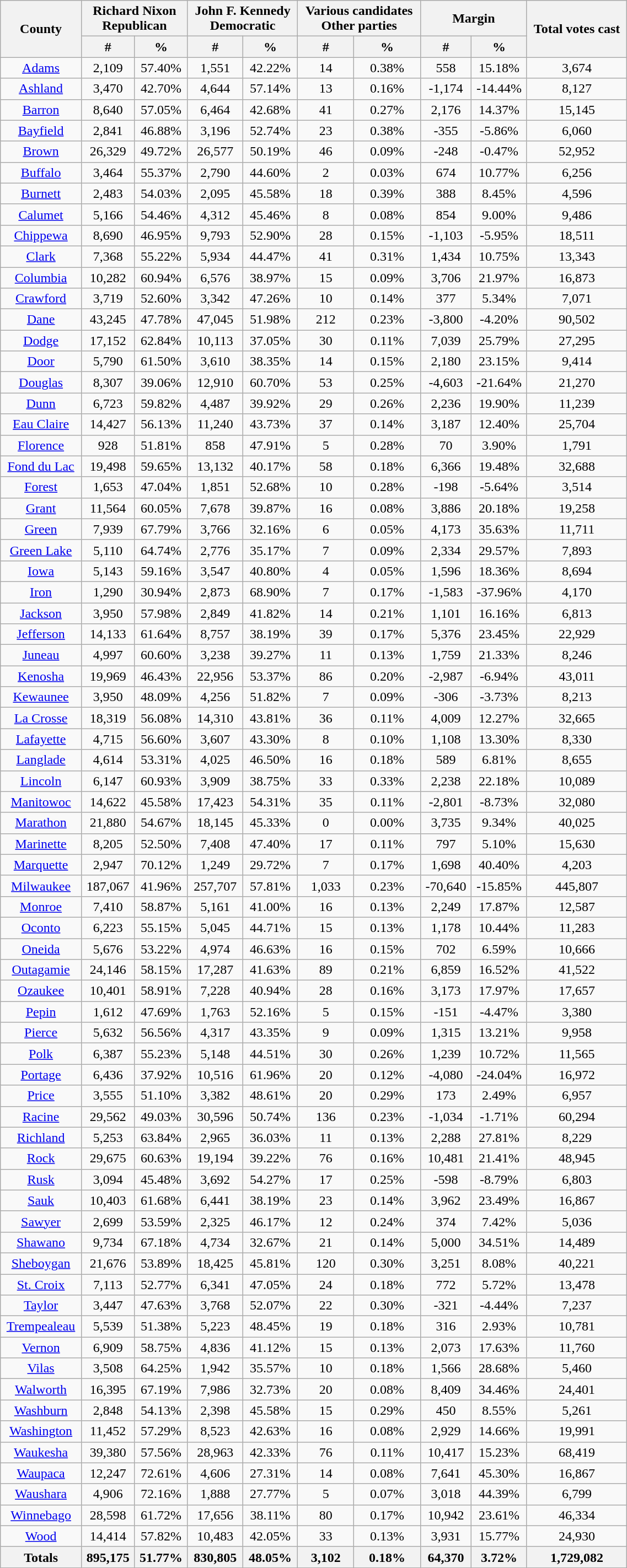<table width="60%" class="wikitable sortable">
<tr>
<th style="text-align:center;" rowspan="2">County</th>
<th style="text-align:center;" colspan="2">Richard Nixon<br>Republican</th>
<th style="text-align:center;" colspan="2">John F. Kennedy<br>Democratic</th>
<th style="text-align:center;" colspan="2">Various candidates<br>Other parties</th>
<th style="text-align:center;" colspan="2">Margin</th>
<th style="text-align:center;" rowspan="2">Total votes cast</th>
</tr>
<tr>
<th style="text-align:center;" data-sort-type="number">#</th>
<th style="text-align:center;" data-sort-type="number">%</th>
<th style="text-align:center;" data-sort-type="number">#</th>
<th style="text-align:center;" data-sort-type="number">%</th>
<th style="text-align:center;" data-sort-type="number">#</th>
<th style="text-align:center;" data-sort-type="number">%</th>
<th style="text-align:center;" data-sort-type="number">#</th>
<th style="text-align:center;" data-sort-type="number">%</th>
</tr>
<tr style="text-align:center;">
<td><a href='#'>Adams</a></td>
<td>2,109</td>
<td>57.40%</td>
<td>1,551</td>
<td>42.22%</td>
<td>14</td>
<td>0.38%</td>
<td>558</td>
<td>15.18%</td>
<td>3,674</td>
</tr>
<tr style="text-align:center;">
<td><a href='#'>Ashland</a></td>
<td>3,470</td>
<td>42.70%</td>
<td>4,644</td>
<td>57.14%</td>
<td>13</td>
<td>0.16%</td>
<td>-1,174</td>
<td>-14.44%</td>
<td>8,127</td>
</tr>
<tr style="text-align:center;">
<td><a href='#'>Barron</a></td>
<td>8,640</td>
<td>57.05%</td>
<td>6,464</td>
<td>42.68%</td>
<td>41</td>
<td>0.27%</td>
<td>2,176</td>
<td>14.37%</td>
<td>15,145</td>
</tr>
<tr style="text-align:center;">
<td><a href='#'>Bayfield</a></td>
<td>2,841</td>
<td>46.88%</td>
<td>3,196</td>
<td>52.74%</td>
<td>23</td>
<td>0.38%</td>
<td>-355</td>
<td>-5.86%</td>
<td>6,060</td>
</tr>
<tr style="text-align:center;">
<td><a href='#'>Brown</a></td>
<td>26,329</td>
<td>49.72%</td>
<td>26,577</td>
<td>50.19%</td>
<td>46</td>
<td>0.09%</td>
<td>-248</td>
<td>-0.47%</td>
<td>52,952</td>
</tr>
<tr style="text-align:center;">
<td><a href='#'>Buffalo</a></td>
<td>3,464</td>
<td>55.37%</td>
<td>2,790</td>
<td>44.60%</td>
<td>2</td>
<td>0.03%</td>
<td>674</td>
<td>10.77%</td>
<td>6,256</td>
</tr>
<tr style="text-align:center;">
<td><a href='#'>Burnett</a></td>
<td>2,483</td>
<td>54.03%</td>
<td>2,095</td>
<td>45.58%</td>
<td>18</td>
<td>0.39%</td>
<td>388</td>
<td>8.45%</td>
<td>4,596</td>
</tr>
<tr style="text-align:center;">
<td><a href='#'>Calumet</a></td>
<td>5,166</td>
<td>54.46%</td>
<td>4,312</td>
<td>45.46%</td>
<td>8</td>
<td>0.08%</td>
<td>854</td>
<td>9.00%</td>
<td>9,486</td>
</tr>
<tr style="text-align:center;">
<td><a href='#'>Chippewa</a></td>
<td>8,690</td>
<td>46.95%</td>
<td>9,793</td>
<td>52.90%</td>
<td>28</td>
<td>0.15%</td>
<td>-1,103</td>
<td>-5.95%</td>
<td>18,511</td>
</tr>
<tr style="text-align:center;">
<td><a href='#'>Clark</a></td>
<td>7,368</td>
<td>55.22%</td>
<td>5,934</td>
<td>44.47%</td>
<td>41</td>
<td>0.31%</td>
<td>1,434</td>
<td>10.75%</td>
<td>13,343</td>
</tr>
<tr style="text-align:center;">
<td><a href='#'>Columbia</a></td>
<td>10,282</td>
<td>60.94%</td>
<td>6,576</td>
<td>38.97%</td>
<td>15</td>
<td>0.09%</td>
<td>3,706</td>
<td>21.97%</td>
<td>16,873</td>
</tr>
<tr style="text-align:center;">
<td><a href='#'>Crawford</a></td>
<td>3,719</td>
<td>52.60%</td>
<td>3,342</td>
<td>47.26%</td>
<td>10</td>
<td>0.14%</td>
<td>377</td>
<td>5.34%</td>
<td>7,071</td>
</tr>
<tr style="text-align:center;">
<td><a href='#'>Dane</a></td>
<td>43,245</td>
<td>47.78%</td>
<td>47,045</td>
<td>51.98%</td>
<td>212</td>
<td>0.23%</td>
<td>-3,800</td>
<td>-4.20%</td>
<td>90,502</td>
</tr>
<tr style="text-align:center;">
<td><a href='#'>Dodge</a></td>
<td>17,152</td>
<td>62.84%</td>
<td>10,113</td>
<td>37.05%</td>
<td>30</td>
<td>0.11%</td>
<td>7,039</td>
<td>25.79%</td>
<td>27,295</td>
</tr>
<tr style="text-align:center;">
<td><a href='#'>Door</a></td>
<td>5,790</td>
<td>61.50%</td>
<td>3,610</td>
<td>38.35%</td>
<td>14</td>
<td>0.15%</td>
<td>2,180</td>
<td>23.15%</td>
<td>9,414</td>
</tr>
<tr style="text-align:center;">
<td><a href='#'>Douglas</a></td>
<td>8,307</td>
<td>39.06%</td>
<td>12,910</td>
<td>60.70%</td>
<td>53</td>
<td>0.25%</td>
<td>-4,603</td>
<td>-21.64%</td>
<td>21,270</td>
</tr>
<tr style="text-align:center;">
<td><a href='#'>Dunn</a></td>
<td>6,723</td>
<td>59.82%</td>
<td>4,487</td>
<td>39.92%</td>
<td>29</td>
<td>0.26%</td>
<td>2,236</td>
<td>19.90%</td>
<td>11,239</td>
</tr>
<tr style="text-align:center;">
<td><a href='#'>Eau Claire</a></td>
<td>14,427</td>
<td>56.13%</td>
<td>11,240</td>
<td>43.73%</td>
<td>37</td>
<td>0.14%</td>
<td>3,187</td>
<td>12.40%</td>
<td>25,704</td>
</tr>
<tr style="text-align:center;">
<td><a href='#'>Florence</a></td>
<td>928</td>
<td>51.81%</td>
<td>858</td>
<td>47.91%</td>
<td>5</td>
<td>0.28%</td>
<td>70</td>
<td>3.90%</td>
<td>1,791</td>
</tr>
<tr style="text-align:center;">
<td><a href='#'>Fond du Lac</a></td>
<td>19,498</td>
<td>59.65%</td>
<td>13,132</td>
<td>40.17%</td>
<td>58</td>
<td>0.18%</td>
<td>6,366</td>
<td>19.48%</td>
<td>32,688</td>
</tr>
<tr style="text-align:center;">
<td><a href='#'>Forest</a></td>
<td>1,653</td>
<td>47.04%</td>
<td>1,851</td>
<td>52.68%</td>
<td>10</td>
<td>0.28%</td>
<td>-198</td>
<td>-5.64%</td>
<td>3,514</td>
</tr>
<tr style="text-align:center;">
<td><a href='#'>Grant</a></td>
<td>11,564</td>
<td>60.05%</td>
<td>7,678</td>
<td>39.87%</td>
<td>16</td>
<td>0.08%</td>
<td>3,886</td>
<td>20.18%</td>
<td>19,258</td>
</tr>
<tr style="text-align:center;">
<td><a href='#'>Green</a></td>
<td>7,939</td>
<td>67.79%</td>
<td>3,766</td>
<td>32.16%</td>
<td>6</td>
<td>0.05%</td>
<td>4,173</td>
<td>35.63%</td>
<td>11,711</td>
</tr>
<tr style="text-align:center;">
<td><a href='#'>Green Lake</a></td>
<td>5,110</td>
<td>64.74%</td>
<td>2,776</td>
<td>35.17%</td>
<td>7</td>
<td>0.09%</td>
<td>2,334</td>
<td>29.57%</td>
<td>7,893</td>
</tr>
<tr style="text-align:center;">
<td><a href='#'>Iowa</a></td>
<td>5,143</td>
<td>59.16%</td>
<td>3,547</td>
<td>40.80%</td>
<td>4</td>
<td>0.05%</td>
<td>1,596</td>
<td>18.36%</td>
<td>8,694</td>
</tr>
<tr style="text-align:center;">
<td><a href='#'>Iron</a></td>
<td>1,290</td>
<td>30.94%</td>
<td>2,873</td>
<td>68.90%</td>
<td>7</td>
<td>0.17%</td>
<td>-1,583</td>
<td>-37.96%</td>
<td>4,170</td>
</tr>
<tr style="text-align:center;">
<td><a href='#'>Jackson</a></td>
<td>3,950</td>
<td>57.98%</td>
<td>2,849</td>
<td>41.82%</td>
<td>14</td>
<td>0.21%</td>
<td>1,101</td>
<td>16.16%</td>
<td>6,813</td>
</tr>
<tr style="text-align:center;">
<td><a href='#'>Jefferson</a></td>
<td>14,133</td>
<td>61.64%</td>
<td>8,757</td>
<td>38.19%</td>
<td>39</td>
<td>0.17%</td>
<td>5,376</td>
<td>23.45%</td>
<td>22,929</td>
</tr>
<tr style="text-align:center;">
<td><a href='#'>Juneau</a></td>
<td>4,997</td>
<td>60.60%</td>
<td>3,238</td>
<td>39.27%</td>
<td>11</td>
<td>0.13%</td>
<td>1,759</td>
<td>21.33%</td>
<td>8,246</td>
</tr>
<tr style="text-align:center;">
<td><a href='#'>Kenosha</a></td>
<td>19,969</td>
<td>46.43%</td>
<td>22,956</td>
<td>53.37%</td>
<td>86</td>
<td>0.20%</td>
<td>-2,987</td>
<td>-6.94%</td>
<td>43,011</td>
</tr>
<tr style="text-align:center;">
<td><a href='#'>Kewaunee</a></td>
<td>3,950</td>
<td>48.09%</td>
<td>4,256</td>
<td>51.82%</td>
<td>7</td>
<td>0.09%</td>
<td>-306</td>
<td>-3.73%</td>
<td>8,213</td>
</tr>
<tr style="text-align:center;">
<td><a href='#'>La Crosse</a></td>
<td>18,319</td>
<td>56.08%</td>
<td>14,310</td>
<td>43.81%</td>
<td>36</td>
<td>0.11%</td>
<td>4,009</td>
<td>12.27%</td>
<td>32,665</td>
</tr>
<tr style="text-align:center;">
<td><a href='#'>Lafayette</a></td>
<td>4,715</td>
<td>56.60%</td>
<td>3,607</td>
<td>43.30%</td>
<td>8</td>
<td>0.10%</td>
<td>1,108</td>
<td>13.30%</td>
<td>8,330</td>
</tr>
<tr style="text-align:center;">
<td><a href='#'>Langlade</a></td>
<td>4,614</td>
<td>53.31%</td>
<td>4,025</td>
<td>46.50%</td>
<td>16</td>
<td>0.18%</td>
<td>589</td>
<td>6.81%</td>
<td>8,655</td>
</tr>
<tr style="text-align:center;">
<td><a href='#'>Lincoln</a></td>
<td>6,147</td>
<td>60.93%</td>
<td>3,909</td>
<td>38.75%</td>
<td>33</td>
<td>0.33%</td>
<td>2,238</td>
<td>22.18%</td>
<td>10,089</td>
</tr>
<tr style="text-align:center;">
<td><a href='#'>Manitowoc</a></td>
<td>14,622</td>
<td>45.58%</td>
<td>17,423</td>
<td>54.31%</td>
<td>35</td>
<td>0.11%</td>
<td>-2,801</td>
<td>-8.73%</td>
<td>32,080</td>
</tr>
<tr style="text-align:center;">
<td><a href='#'>Marathon</a></td>
<td>21,880</td>
<td>54.67%</td>
<td>18,145</td>
<td>45.33%</td>
<td>0</td>
<td>0.00%</td>
<td>3,735</td>
<td>9.34%</td>
<td>40,025</td>
</tr>
<tr style="text-align:center;">
<td><a href='#'>Marinette</a></td>
<td>8,205</td>
<td>52.50%</td>
<td>7,408</td>
<td>47.40%</td>
<td>17</td>
<td>0.11%</td>
<td>797</td>
<td>5.10%</td>
<td>15,630</td>
</tr>
<tr style="text-align:center;">
<td><a href='#'>Marquette</a></td>
<td>2,947</td>
<td>70.12%</td>
<td>1,249</td>
<td>29.72%</td>
<td>7</td>
<td>0.17%</td>
<td>1,698</td>
<td>40.40%</td>
<td>4,203</td>
</tr>
<tr style="text-align:center;">
<td><a href='#'>Milwaukee</a></td>
<td>187,067</td>
<td>41.96%</td>
<td>257,707</td>
<td>57.81%</td>
<td>1,033</td>
<td>0.23%</td>
<td>-70,640</td>
<td>-15.85%</td>
<td>445,807</td>
</tr>
<tr style="text-align:center;">
<td><a href='#'>Monroe</a></td>
<td>7,410</td>
<td>58.87%</td>
<td>5,161</td>
<td>41.00%</td>
<td>16</td>
<td>0.13%</td>
<td>2,249</td>
<td>17.87%</td>
<td>12,587</td>
</tr>
<tr style="text-align:center;">
<td><a href='#'>Oconto</a></td>
<td>6,223</td>
<td>55.15%</td>
<td>5,045</td>
<td>44.71%</td>
<td>15</td>
<td>0.13%</td>
<td>1,178</td>
<td>10.44%</td>
<td>11,283</td>
</tr>
<tr style="text-align:center;">
<td><a href='#'>Oneida</a></td>
<td>5,676</td>
<td>53.22%</td>
<td>4,974</td>
<td>46.63%</td>
<td>16</td>
<td>0.15%</td>
<td>702</td>
<td>6.59%</td>
<td>10,666</td>
</tr>
<tr style="text-align:center;">
<td><a href='#'>Outagamie</a></td>
<td>24,146</td>
<td>58.15%</td>
<td>17,287</td>
<td>41.63%</td>
<td>89</td>
<td>0.21%</td>
<td>6,859</td>
<td>16.52%</td>
<td>41,522</td>
</tr>
<tr style="text-align:center;">
<td><a href='#'>Ozaukee</a></td>
<td>10,401</td>
<td>58.91%</td>
<td>7,228</td>
<td>40.94%</td>
<td>28</td>
<td>0.16%</td>
<td>3,173</td>
<td>17.97%</td>
<td>17,657</td>
</tr>
<tr style="text-align:center;">
<td><a href='#'>Pepin</a></td>
<td>1,612</td>
<td>47.69%</td>
<td>1,763</td>
<td>52.16%</td>
<td>5</td>
<td>0.15%</td>
<td>-151</td>
<td>-4.47%</td>
<td>3,380</td>
</tr>
<tr style="text-align:center;">
<td><a href='#'>Pierce</a></td>
<td>5,632</td>
<td>56.56%</td>
<td>4,317</td>
<td>43.35%</td>
<td>9</td>
<td>0.09%</td>
<td>1,315</td>
<td>13.21%</td>
<td>9,958</td>
</tr>
<tr style="text-align:center;">
<td><a href='#'>Polk</a></td>
<td>6,387</td>
<td>55.23%</td>
<td>5,148</td>
<td>44.51%</td>
<td>30</td>
<td>0.26%</td>
<td>1,239</td>
<td>10.72%</td>
<td>11,565</td>
</tr>
<tr style="text-align:center;">
<td><a href='#'>Portage</a></td>
<td>6,436</td>
<td>37.92%</td>
<td>10,516</td>
<td>61.96%</td>
<td>20</td>
<td>0.12%</td>
<td>-4,080</td>
<td>-24.04%</td>
<td>16,972</td>
</tr>
<tr style="text-align:center;">
<td><a href='#'>Price</a></td>
<td>3,555</td>
<td>51.10%</td>
<td>3,382</td>
<td>48.61%</td>
<td>20</td>
<td>0.29%</td>
<td>173</td>
<td>2.49%</td>
<td>6,957</td>
</tr>
<tr style="text-align:center;">
<td><a href='#'>Racine</a></td>
<td>29,562</td>
<td>49.03%</td>
<td>30,596</td>
<td>50.74%</td>
<td>136</td>
<td>0.23%</td>
<td>-1,034</td>
<td>-1.71%</td>
<td>60,294</td>
</tr>
<tr style="text-align:center;">
<td><a href='#'>Richland</a></td>
<td>5,253</td>
<td>63.84%</td>
<td>2,965</td>
<td>36.03%</td>
<td>11</td>
<td>0.13%</td>
<td>2,288</td>
<td>27.81%</td>
<td>8,229</td>
</tr>
<tr style="text-align:center;">
<td><a href='#'>Rock</a></td>
<td>29,675</td>
<td>60.63%</td>
<td>19,194</td>
<td>39.22%</td>
<td>76</td>
<td>0.16%</td>
<td>10,481</td>
<td>21.41%</td>
<td>48,945</td>
</tr>
<tr style="text-align:center;">
<td><a href='#'>Rusk</a></td>
<td>3,094</td>
<td>45.48%</td>
<td>3,692</td>
<td>54.27%</td>
<td>17</td>
<td>0.25%</td>
<td>-598</td>
<td>-8.79%</td>
<td>6,803</td>
</tr>
<tr style="text-align:center;">
<td><a href='#'>Sauk</a></td>
<td>10,403</td>
<td>61.68%</td>
<td>6,441</td>
<td>38.19%</td>
<td>23</td>
<td>0.14%</td>
<td>3,962</td>
<td>23.49%</td>
<td>16,867</td>
</tr>
<tr style="text-align:center;">
<td><a href='#'>Sawyer</a></td>
<td>2,699</td>
<td>53.59%</td>
<td>2,325</td>
<td>46.17%</td>
<td>12</td>
<td>0.24%</td>
<td>374</td>
<td>7.42%</td>
<td>5,036</td>
</tr>
<tr style="text-align:center;">
<td><a href='#'>Shawano</a></td>
<td>9,734</td>
<td>67.18%</td>
<td>4,734</td>
<td>32.67%</td>
<td>21</td>
<td>0.14%</td>
<td>5,000</td>
<td>34.51%</td>
<td>14,489</td>
</tr>
<tr style="text-align:center;">
<td><a href='#'>Sheboygan</a></td>
<td>21,676</td>
<td>53.89%</td>
<td>18,425</td>
<td>45.81%</td>
<td>120</td>
<td>0.30%</td>
<td>3,251</td>
<td>8.08%</td>
<td>40,221</td>
</tr>
<tr style="text-align:center;">
<td><a href='#'>St. Croix</a></td>
<td>7,113</td>
<td>52.77%</td>
<td>6,341</td>
<td>47.05%</td>
<td>24</td>
<td>0.18%</td>
<td>772</td>
<td>5.72%</td>
<td>13,478</td>
</tr>
<tr style="text-align:center;">
<td><a href='#'>Taylor</a></td>
<td>3,447</td>
<td>47.63%</td>
<td>3,768</td>
<td>52.07%</td>
<td>22</td>
<td>0.30%</td>
<td>-321</td>
<td>-4.44%</td>
<td>7,237</td>
</tr>
<tr style="text-align:center;">
<td><a href='#'>Trempealeau</a></td>
<td>5,539</td>
<td>51.38%</td>
<td>5,223</td>
<td>48.45%</td>
<td>19</td>
<td>0.18%</td>
<td>316</td>
<td>2.93%</td>
<td>10,781</td>
</tr>
<tr style="text-align:center;">
<td><a href='#'>Vernon</a></td>
<td>6,909</td>
<td>58.75%</td>
<td>4,836</td>
<td>41.12%</td>
<td>15</td>
<td>0.13%</td>
<td>2,073</td>
<td>17.63%</td>
<td>11,760</td>
</tr>
<tr style="text-align:center;">
<td><a href='#'>Vilas</a></td>
<td>3,508</td>
<td>64.25%</td>
<td>1,942</td>
<td>35.57%</td>
<td>10</td>
<td>0.18%</td>
<td>1,566</td>
<td>28.68%</td>
<td>5,460</td>
</tr>
<tr style="text-align:center;">
<td><a href='#'>Walworth</a></td>
<td>16,395</td>
<td>67.19%</td>
<td>7,986</td>
<td>32.73%</td>
<td>20</td>
<td>0.08%</td>
<td>8,409</td>
<td>34.46%</td>
<td>24,401</td>
</tr>
<tr style="text-align:center;">
<td><a href='#'>Washburn</a></td>
<td>2,848</td>
<td>54.13%</td>
<td>2,398</td>
<td>45.58%</td>
<td>15</td>
<td>0.29%</td>
<td>450</td>
<td>8.55%</td>
<td>5,261</td>
</tr>
<tr style="text-align:center;">
<td><a href='#'>Washington</a></td>
<td>11,452</td>
<td>57.29%</td>
<td>8,523</td>
<td>42.63%</td>
<td>16</td>
<td>0.08%</td>
<td>2,929</td>
<td>14.66%</td>
<td>19,991</td>
</tr>
<tr style="text-align:center;">
<td><a href='#'>Waukesha</a></td>
<td>39,380</td>
<td>57.56%</td>
<td>28,963</td>
<td>42.33%</td>
<td>76</td>
<td>0.11%</td>
<td>10,417</td>
<td>15.23%</td>
<td>68,419</td>
</tr>
<tr style="text-align:center;">
<td><a href='#'>Waupaca</a></td>
<td>12,247</td>
<td>72.61%</td>
<td>4,606</td>
<td>27.31%</td>
<td>14</td>
<td>0.08%</td>
<td>7,641</td>
<td>45.30%</td>
<td>16,867</td>
</tr>
<tr style="text-align:center;">
<td><a href='#'>Waushara</a></td>
<td>4,906</td>
<td>72.16%</td>
<td>1,888</td>
<td>27.77%</td>
<td>5</td>
<td>0.07%</td>
<td>3,018</td>
<td>44.39%</td>
<td>6,799</td>
</tr>
<tr style="text-align:center;">
<td><a href='#'>Winnebago</a></td>
<td>28,598</td>
<td>61.72%</td>
<td>17,656</td>
<td>38.11%</td>
<td>80</td>
<td>0.17%</td>
<td>10,942</td>
<td>23.61%</td>
<td>46,334</td>
</tr>
<tr style="text-align:center;">
<td><a href='#'>Wood</a></td>
<td>14,414</td>
<td>57.82%</td>
<td>10,483</td>
<td>42.05%</td>
<td>33</td>
<td>0.13%</td>
<td>3,931</td>
<td>15.77%</td>
<td>24,930</td>
</tr>
<tr style="text-align:center;">
<th>Totals</th>
<th>895,175</th>
<th>51.77%</th>
<th>830,805</th>
<th>48.05%</th>
<th>3,102</th>
<th>0.18%</th>
<th>64,370</th>
<th>3.72%</th>
<th>1,729,082</th>
</tr>
</table>
